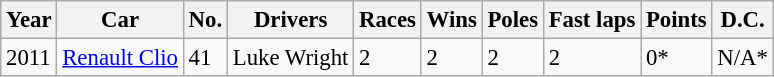<table class="wikitable" style="font-size:95%">
<tr>
<th>Year</th>
<th>Car</th>
<th>No.</th>
<th>Drivers</th>
<th>Races</th>
<th>Wins</th>
<th>Poles</th>
<th>Fast laps</th>
<th>Points</th>
<th>D.C.</th>
</tr>
<tr>
<td>2011</td>
<td><a href='#'>Renault Clio</a></td>
<td>41</td>
<td> Luke Wright</td>
<td>2</td>
<td>2</td>
<td>2</td>
<td>2</td>
<td>0*</td>
<td>N/A*</td>
</tr>
</table>
